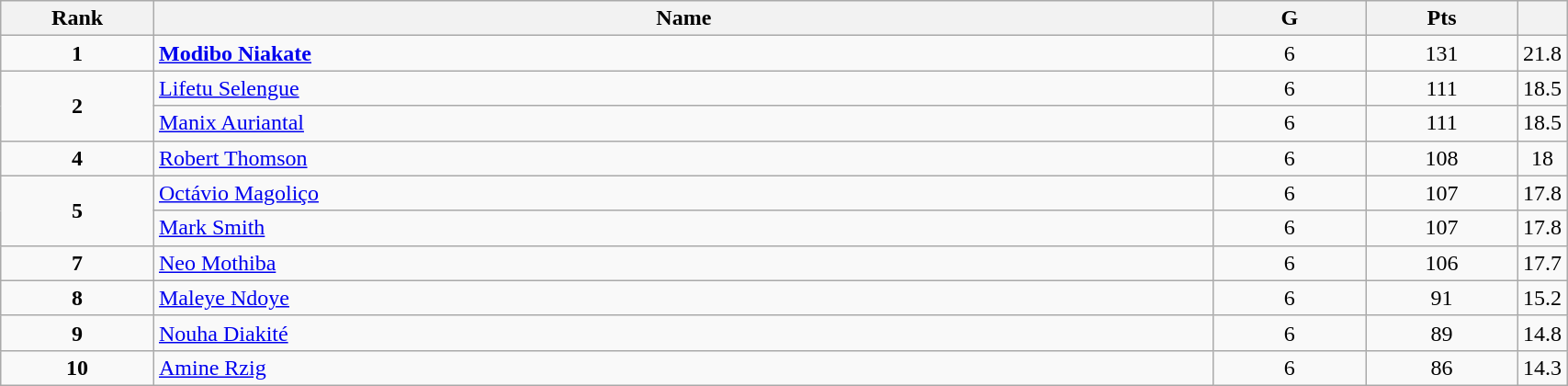<table class="wikitable" style="width:90%;">
<tr>
<th style="width:10%;">Rank</th>
<th style="width:70%;">Name</th>
<th style="width:10%;">G</th>
<th style="width:10%;">Pts</th>
<th style="width:10%;"></th>
</tr>
<tr align=center>
<td><strong>1</strong></td>
<td align=left> <strong><a href='#'>Modibo Niakate</a></strong></td>
<td>6</td>
<td>131</td>
<td>21.8</td>
</tr>
<tr align=center>
<td rowspan=2><strong>2</strong></td>
<td align=left> <a href='#'>Lifetu Selengue</a></td>
<td>6</td>
<td>111</td>
<td>18.5</td>
</tr>
<tr align=center>
<td align=left> <a href='#'>Manix Auriantal</a></td>
<td>6</td>
<td>111</td>
<td>18.5</td>
</tr>
<tr align=center>
<td><strong>4</strong></td>
<td align=left> <a href='#'>Robert Thomson</a></td>
<td>6</td>
<td>108</td>
<td>18</td>
</tr>
<tr align=center>
<td rowspan=2><strong>5</strong></td>
<td align=left> <a href='#'>Octávio Magoliço</a></td>
<td>6</td>
<td>107</td>
<td>17.8</td>
</tr>
<tr align=center>
<td align=left> <a href='#'>Mark Smith</a></td>
<td>6</td>
<td>107</td>
<td>17.8</td>
</tr>
<tr align=center>
<td><strong>7</strong></td>
<td align=left> <a href='#'>Neo Mothiba</a></td>
<td>6</td>
<td>106</td>
<td>17.7</td>
</tr>
<tr align=center>
<td><strong>8</strong></td>
<td align=left> <a href='#'>Maleye Ndoye</a></td>
<td>6</td>
<td>91</td>
<td>15.2</td>
</tr>
<tr align=center>
<td><strong>9</strong></td>
<td align=left> <a href='#'>Nouha Diakité</a></td>
<td>6</td>
<td>89</td>
<td>14.8</td>
</tr>
<tr align=center>
<td><strong>10</strong></td>
<td align=left> <a href='#'>Amine Rzig</a></td>
<td>6</td>
<td>86</td>
<td>14.3</td>
</tr>
</table>
